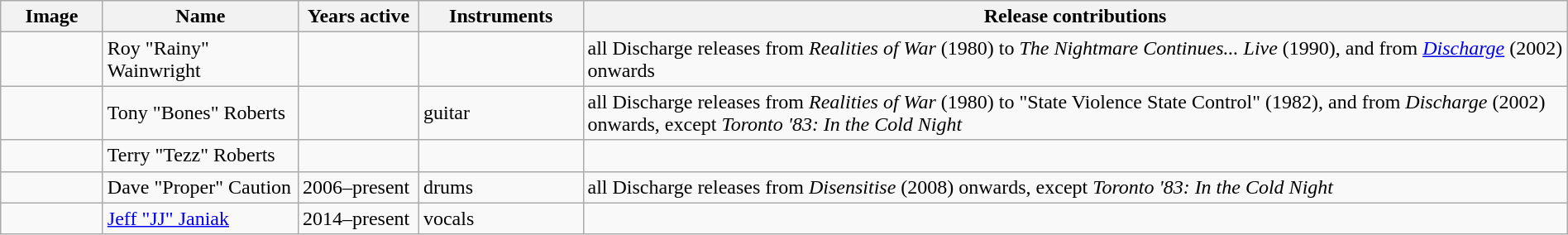<table class="wikitable" border="1" width=100%>
<tr>
<th width="75">Image</th>
<th width="150">Name</th>
<th width="90">Years active</th>
<th width="125">Instruments</th>
<th>Release contributions</th>
</tr>
<tr>
<td></td>
<td>Roy "Rainy" Wainwright</td>
<td></td>
<td></td>
<td>all Discharge releases from <em>Realities of War</em> (1980) to <em>The Nightmare Continues... Live</em> (1990), and from <em><a href='#'>Discharge</a></em> (2002) onwards</td>
</tr>
<tr>
<td></td>
<td>Tony "Bones" Roberts</td>
<td></td>
<td>guitar</td>
<td>all Discharge releases from <em>Realities of War</em> (1980) to "State Violence State Control" (1982), and from <em>Discharge</em> (2002) onwards, except <em>Toronto '83: In the Cold Night</em></td>
</tr>
<tr>
<td></td>
<td>Terry "Tezz" Roberts</td>
<td></td>
<td></td>
<td></td>
</tr>
<tr>
<td></td>
<td>Dave "Proper" Caution<br></td>
<td>2006–present</td>
<td>drums</td>
<td>all Discharge releases from <em>Disensitise</em> (2008) onwards, except <em>Toronto '83: In the Cold Night</em></td>
</tr>
<tr>
<td></td>
<td><a href='#'>Jeff "JJ" Janiak</a></td>
<td>2014–present</td>
<td>vocals</td>
<td></td>
</tr>
</table>
